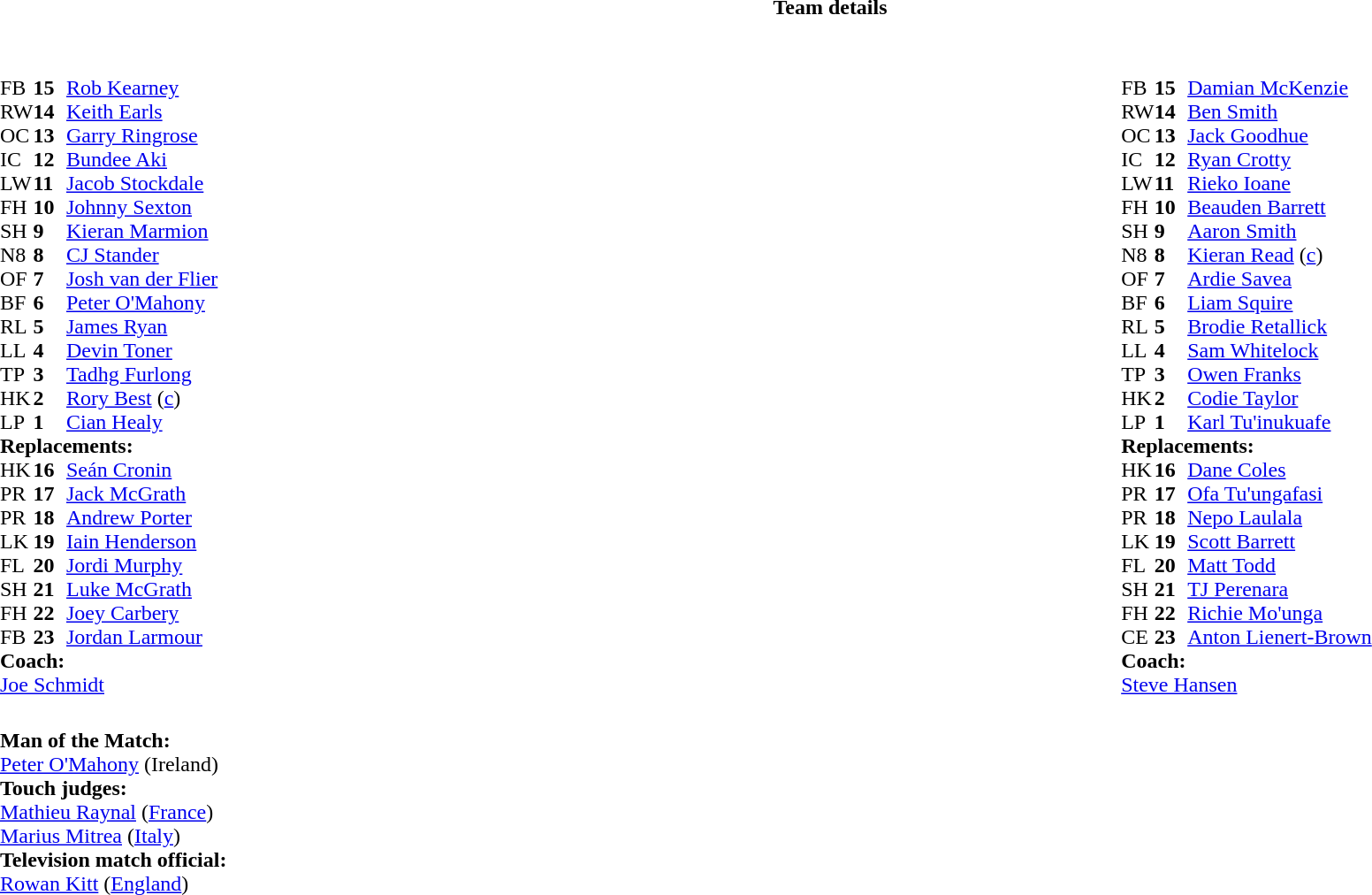<table border="0" style="width:100%" class="collapsible collapsed">
<tr>
<th>Team details</th>
</tr>
<tr>
<td><br><table style="width:100%">
<tr>
<td style="vertical-align:top;width:50%"><br><table cellspacing="0" cellpadding="0">
<tr>
<th width="25"></th>
<th width="25"></th>
</tr>
<tr>
<td>FB</td>
<td><strong>15</strong></td>
<td><a href='#'>Rob Kearney</a></td>
<td></td>
<td></td>
</tr>
<tr>
<td>RW</td>
<td><strong>14</strong></td>
<td><a href='#'>Keith Earls</a></td>
</tr>
<tr>
<td>OC</td>
<td><strong>13</strong></td>
<td><a href='#'>Garry Ringrose</a></td>
</tr>
<tr>
<td>IC</td>
<td><strong>12</strong></td>
<td><a href='#'>Bundee Aki</a></td>
</tr>
<tr>
<td>LW</td>
<td><strong>11</strong></td>
<td><a href='#'>Jacob Stockdale</a></td>
</tr>
<tr>
<td>FH</td>
<td><strong>10</strong></td>
<td><a href='#'>Johnny Sexton</a></td>
<td></td>
<td></td>
</tr>
<tr>
<td>SH</td>
<td><strong>9</strong></td>
<td><a href='#'>Kieran Marmion</a></td>
<td></td>
<td></td>
</tr>
<tr>
<td>N8</td>
<td><strong>8</strong></td>
<td><a href='#'>CJ Stander</a></td>
</tr>
<tr>
<td>OF</td>
<td><strong>7</strong></td>
<td><a href='#'>Josh van der Flier</a></td>
</tr>
<tr>
<td>BF</td>
<td><strong>6</strong></td>
<td><a href='#'>Peter O'Mahony</a></td>
<td></td>
<td></td>
</tr>
<tr>
<td>RL</td>
<td><strong>5</strong></td>
<td><a href='#'>James Ryan</a></td>
</tr>
<tr>
<td>LL</td>
<td><strong>4</strong></td>
<td><a href='#'>Devin Toner</a></td>
<td></td>
<td></td>
</tr>
<tr>
<td>TP</td>
<td><strong>3</strong></td>
<td><a href='#'>Tadhg Furlong</a></td>
<td></td>
<td></td>
</tr>
<tr>
<td>HK</td>
<td><strong>2</strong></td>
<td><a href='#'>Rory Best</a> (<a href='#'>c</a>)</td>
<td></td>
<td></td>
</tr>
<tr>
<td>LP</td>
<td><strong>1</strong></td>
<td><a href='#'>Cian Healy</a></td>
<td></td>
<td></td>
</tr>
<tr>
<td colspan="3"><strong>Replacements:</strong></td>
</tr>
<tr>
<td>HK</td>
<td><strong>16</strong></td>
<td><a href='#'>Seán Cronin</a></td>
<td></td>
<td></td>
</tr>
<tr>
<td>PR</td>
<td><strong>17</strong></td>
<td><a href='#'>Jack McGrath</a></td>
<td></td>
<td></td>
</tr>
<tr>
<td>PR</td>
<td><strong>18</strong></td>
<td><a href='#'>Andrew Porter</a></td>
<td></td>
<td></td>
</tr>
<tr>
<td>LK</td>
<td><strong>19</strong></td>
<td><a href='#'>Iain Henderson</a></td>
<td></td>
<td></td>
</tr>
<tr>
<td>FL</td>
<td><strong>20</strong></td>
<td><a href='#'>Jordi Murphy</a></td>
<td></td>
<td></td>
</tr>
<tr>
<td>SH</td>
<td><strong>21</strong></td>
<td><a href='#'>Luke McGrath</a></td>
<td></td>
<td></td>
</tr>
<tr>
<td>FH</td>
<td><strong>22</strong></td>
<td><a href='#'>Joey Carbery</a></td>
<td></td>
<td></td>
</tr>
<tr>
<td>FB</td>
<td><strong>23</strong></td>
<td><a href='#'>Jordan Larmour</a></td>
<td></td>
<td></td>
</tr>
<tr>
<td colspan="3"><strong>Coach:</strong></td>
</tr>
<tr>
<td colspan="4"> <a href='#'>Joe Schmidt</a></td>
</tr>
</table>
</td>
<td style="vertical-align:top;width:50%"><br><table cellspacing="0" cellpadding="0" style="margin:auto">
<tr>
<th width="25"></th>
<th width="25"></th>
</tr>
<tr>
<td>FB</td>
<td><strong>15</strong></td>
<td><a href='#'>Damian McKenzie</a></td>
<td></td>
<td></td>
</tr>
<tr>
<td>RW</td>
<td><strong>14</strong></td>
<td><a href='#'>Ben Smith</a></td>
</tr>
<tr>
<td>OC</td>
<td><strong>13</strong></td>
<td><a href='#'>Jack Goodhue</a></td>
</tr>
<tr>
<td>IC</td>
<td><strong>12</strong></td>
<td><a href='#'>Ryan Crotty</a></td>
<td></td>
<td></td>
</tr>
<tr>
<td>LW</td>
<td><strong>11</strong></td>
<td><a href='#'>Rieko Ioane</a></td>
</tr>
<tr>
<td>FH</td>
<td><strong>10</strong></td>
<td><a href='#'>Beauden Barrett</a></td>
</tr>
<tr>
<td>SH</td>
<td><strong>9</strong></td>
<td><a href='#'>Aaron Smith</a></td>
<td></td>
<td></td>
</tr>
<tr>
<td>N8</td>
<td><strong>8</strong></td>
<td><a href='#'>Kieran Read</a> (<a href='#'>c</a>)</td>
</tr>
<tr>
<td>OF</td>
<td><strong>7</strong></td>
<td><a href='#'>Ardie Savea</a></td>
<td></td>
<td></td>
</tr>
<tr>
<td>BF</td>
<td><strong>6</strong></td>
<td><a href='#'>Liam Squire</a></td>
<td></td>
<td></td>
</tr>
<tr>
<td>RL</td>
<td><strong>5</strong></td>
<td><a href='#'>Brodie Retallick</a></td>
</tr>
<tr>
<td>LL</td>
<td><strong>4</strong></td>
<td><a href='#'>Sam Whitelock</a></td>
</tr>
<tr>
<td>TP</td>
<td><strong>3</strong></td>
<td><a href='#'>Owen Franks</a></td>
<td></td>
<td></td>
</tr>
<tr>
<td>HK</td>
<td><strong>2</strong></td>
<td><a href='#'>Codie Taylor</a></td>
<td></td>
<td></td>
</tr>
<tr>
<td>LP</td>
<td><strong>1</strong></td>
<td><a href='#'>Karl Tu'inukuafe</a></td>
<td></td>
<td></td>
</tr>
<tr>
<td colspan="3"><strong>Replacements:</strong></td>
</tr>
<tr>
<td>HK</td>
<td><strong>16</strong></td>
<td><a href='#'>Dane Coles</a></td>
<td></td>
<td></td>
</tr>
<tr>
<td>PR</td>
<td><strong>17</strong></td>
<td><a href='#'>Ofa Tu'ungafasi</a></td>
<td></td>
<td></td>
</tr>
<tr>
<td>PR</td>
<td><strong>18</strong></td>
<td><a href='#'>Nepo Laulala</a></td>
<td></td>
<td></td>
</tr>
<tr>
<td>LK</td>
<td><strong>19</strong></td>
<td><a href='#'>Scott Barrett</a></td>
<td></td>
<td></td>
</tr>
<tr>
<td>FL</td>
<td><strong>20</strong></td>
<td><a href='#'>Matt Todd</a></td>
<td></td>
<td></td>
</tr>
<tr>
<td>SH</td>
<td><strong>21</strong></td>
<td><a href='#'>TJ Perenara</a></td>
<td></td>
<td></td>
</tr>
<tr>
<td>FH</td>
<td><strong>22</strong></td>
<td><a href='#'>Richie Mo'unga</a></td>
<td></td>
<td></td>
</tr>
<tr>
<td>CE</td>
<td><strong>23</strong></td>
<td><a href='#'>Anton Lienert-Brown</a></td>
<td></td>
<td></td>
</tr>
<tr>
<td colspan="3"><strong>Coach:</strong></td>
</tr>
<tr>
<td colspan="4"> <a href='#'>Steve Hansen</a></td>
</tr>
</table>
</td>
</tr>
</table>
<table style="width:100%">
<tr>
<td><br><strong>Man of the Match:</strong>
<br><a href='#'>Peter O'Mahony</a> (Ireland)<br><strong>Touch judges:</strong>
<br><a href='#'>Mathieu Raynal</a> (<a href='#'>France</a>)
<br><a href='#'>Marius Mitrea</a> (<a href='#'>Italy</a>)
<br><strong>Television match official:</strong>
<br><a href='#'>Rowan Kitt</a> (<a href='#'>England</a>)</td>
</tr>
</table>
</td>
</tr>
</table>
